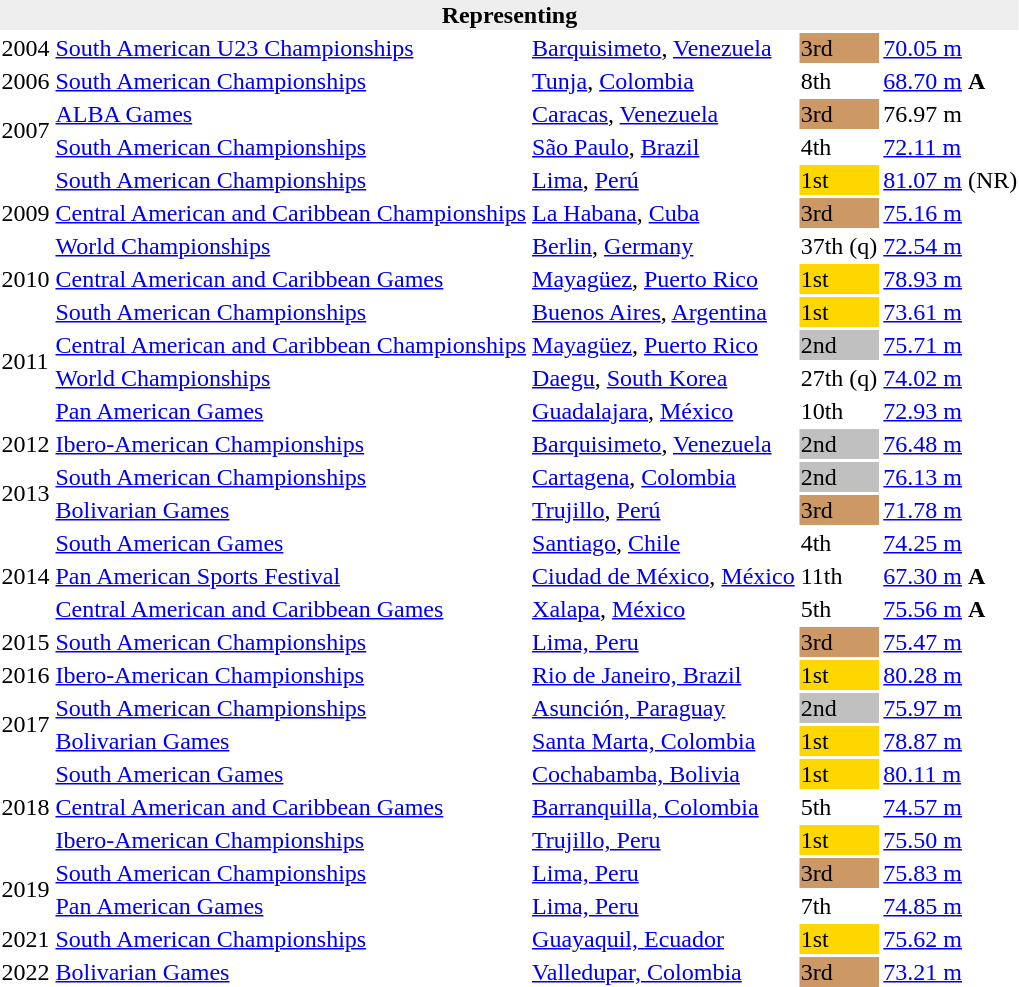<table>
<tr>
<th bgcolor="#eeeeee" colspan="5">Representing </th>
</tr>
<tr>
<td>2004</td>
<td><a href='#'>South American U23 Championships</a></td>
<td align=left><a href='#'>Barquisimeto</a>, <a href='#'>Venezuela</a></td>
<td bgcolor=cc9966>3rd</td>
<td><a href='#'>70.05 m</a></td>
</tr>
<tr>
<td>2006</td>
<td><a href='#'>South American Championships</a></td>
<td align=left><a href='#'>Tunja</a>, <a href='#'>Colombia</a></td>
<td>8th</td>
<td><a href='#'>68.70 m</a> <strong>A</strong></td>
</tr>
<tr>
<td rowspan=2>2007</td>
<td><a href='#'>ALBA Games</a></td>
<td align=left><a href='#'>Caracas</a>, <a href='#'>Venezuela</a></td>
<td bgcolor=cc9966>3rd</td>
<td>76.97 m</td>
</tr>
<tr>
<td><a href='#'>South American Championships</a></td>
<td align=left><a href='#'>São Paulo</a>, <a href='#'>Brazil</a></td>
<td>4th</td>
<td><a href='#'>72.11 m</a></td>
</tr>
<tr>
<td rowspan=3>2009</td>
<td><a href='#'>South American Championships</a></td>
<td align=left><a href='#'>Lima</a>, <a href='#'>Perú</a></td>
<td bgcolor=gold>1st</td>
<td><a href='#'>81.07 m</a> (NR)</td>
</tr>
<tr>
<td><a href='#'>Central American and Caribbean Championships</a></td>
<td align=left><a href='#'>La Habana</a>, <a href='#'>Cuba</a></td>
<td bgcolor=cc9966>3rd</td>
<td><a href='#'>75.16 m</a></td>
</tr>
<tr>
<td><a href='#'>World Championships</a></td>
<td align=left><a href='#'>Berlin</a>, <a href='#'>Germany</a></td>
<td>37th (q)</td>
<td><a href='#'>72.54 m</a></td>
</tr>
<tr>
<td>2010</td>
<td><a href='#'>Central American and Caribbean Games</a></td>
<td align=left><a href='#'>Mayagüez</a>, <a href='#'>Puerto Rico</a></td>
<td bgcolor=gold>1st</td>
<td><a href='#'>78.93 m</a></td>
</tr>
<tr>
<td rowspan=4>2011</td>
<td><a href='#'>South American Championships</a></td>
<td align=left><a href='#'>Buenos Aires</a>, <a href='#'>Argentina</a></td>
<td bgcolor=gold>1st</td>
<td><a href='#'>73.61 m</a></td>
</tr>
<tr>
<td><a href='#'>Central American and Caribbean Championships</a></td>
<td align=left><a href='#'>Mayagüez</a>, <a href='#'>Puerto Rico</a></td>
<td bgcolor=silver>2nd</td>
<td><a href='#'>75.71 m</a></td>
</tr>
<tr>
<td><a href='#'>World Championships</a></td>
<td align=left><a href='#'>Daegu</a>, <a href='#'>South Korea</a></td>
<td>27th (q)</td>
<td><a href='#'>74.02 m</a></td>
</tr>
<tr>
<td><a href='#'>Pan American Games</a></td>
<td align=left><a href='#'>Guadalajara</a>, <a href='#'>México</a></td>
<td>10th</td>
<td><a href='#'>72.93 m</a></td>
</tr>
<tr>
<td>2012</td>
<td><a href='#'>Ibero-American Championships</a></td>
<td align=left><a href='#'>Barquisimeto</a>, <a href='#'>Venezuela</a></td>
<td bgcolor=silver>2nd</td>
<td><a href='#'>76.48 m</a></td>
</tr>
<tr>
<td rowspan=2>2013</td>
<td><a href='#'>South American Championships</a></td>
<td><a href='#'>Cartagena</a>, <a href='#'>Colombia</a></td>
<td bgcolor=silver>2nd</td>
<td><a href='#'>76.13 m</a></td>
</tr>
<tr>
<td><a href='#'>Bolivarian Games</a></td>
<td><a href='#'>Trujillo</a>, <a href='#'>Perú</a></td>
<td bgcolor="cc9966">3rd</td>
<td><a href='#'>71.78 m</a></td>
</tr>
<tr>
<td rowspan=3>2014</td>
<td><a href='#'>South American Games</a></td>
<td><a href='#'>Santiago</a>, <a href='#'>Chile</a></td>
<td>4th</td>
<td><a href='#'>74.25 m</a></td>
</tr>
<tr>
<td><a href='#'>Pan American Sports Festival</a></td>
<td><a href='#'>Ciudad de México</a>, <a href='#'>México</a></td>
<td>11th</td>
<td><a href='#'>67.30 m</a> <strong>A</strong></td>
</tr>
<tr>
<td><a href='#'>Central American and Caribbean Games</a></td>
<td><a href='#'>Xalapa</a>, <a href='#'>México</a></td>
<td>5th</td>
<td><a href='#'>75.56 m</a> <strong>A</strong></td>
</tr>
<tr>
<td>2015</td>
<td><a href='#'>South American Championships</a></td>
<td><a href='#'>Lima, Peru</a></td>
<td bgcolor=cc9966>3rd</td>
<td><a href='#'>75.47 m</a></td>
</tr>
<tr>
<td>2016</td>
<td><a href='#'>Ibero-American Championships</a></td>
<td><a href='#'>Rio de Janeiro, Brazil</a></td>
<td bgcolor=gold>1st</td>
<td><a href='#'>80.28 m</a></td>
</tr>
<tr>
<td rowspan=2>2017</td>
<td><a href='#'>South American Championships</a></td>
<td><a href='#'>Asunción, Paraguay</a></td>
<td bgcolor=silver>2nd</td>
<td><a href='#'>75.97 m</a></td>
</tr>
<tr>
<td><a href='#'>Bolivarian Games</a></td>
<td><a href='#'>Santa Marta, Colombia</a></td>
<td bgcolor=gold>1st</td>
<td><a href='#'>78.87 m</a></td>
</tr>
<tr>
<td rowspan=3>2018</td>
<td><a href='#'>South American Games</a></td>
<td><a href='#'>Cochabamba, Bolivia</a></td>
<td bgcolor=gold>1st</td>
<td><a href='#'>80.11 m</a></td>
</tr>
<tr>
<td><a href='#'>Central American and Caribbean Games</a></td>
<td><a href='#'>Barranquilla, Colombia</a></td>
<td>5th</td>
<td><a href='#'>74.57 m</a></td>
</tr>
<tr>
<td><a href='#'>Ibero-American Championships</a></td>
<td><a href='#'>Trujillo, Peru</a></td>
<td bgcolor=gold>1st</td>
<td><a href='#'>75.50 m</a></td>
</tr>
<tr>
<td rowspan=2>2019</td>
<td><a href='#'>South American Championships</a></td>
<td><a href='#'>Lima, Peru</a></td>
<td bgcolor=cc9966>3rd</td>
<td><a href='#'>75.83 m</a></td>
</tr>
<tr>
<td><a href='#'>Pan American Games</a></td>
<td><a href='#'>Lima, Peru</a></td>
<td>7th</td>
<td><a href='#'>74.85 m</a></td>
</tr>
<tr>
<td>2021</td>
<td><a href='#'>South American Championships</a></td>
<td><a href='#'>Guayaquil, Ecuador</a></td>
<td bgcolor=gold>1st</td>
<td><a href='#'>75.62 m</a></td>
</tr>
<tr>
<td>2022</td>
<td><a href='#'>Bolivarian Games</a></td>
<td><a href='#'>Valledupar, Colombia</a></td>
<td bgcolor=cc9966>3rd</td>
<td><a href='#'>73.21 m</a></td>
</tr>
</table>
